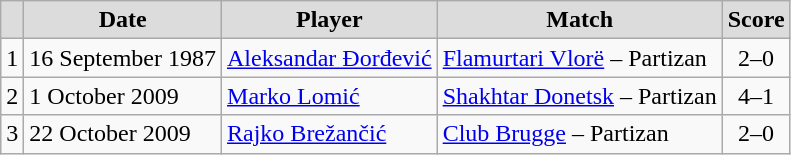<table class="wikitable" style="text-align: center;">
<tr>
<th style="background:#DCDCDC"></th>
<th style="background:#DCDCDC">Date</th>
<th style="background:#DCDCDC">Player</th>
<th style="background:#DCDCDC">Match</th>
<th width="35" style="background:#DCDCDC">Score</th>
</tr>
<tr>
<td align=left>1</td>
<td align=left>16 September 1987</td>
<td align=left><a href='#'>Aleksandar Đorđević</a></td>
<td align=left> <a href='#'>Flamurtari Vlorë</a> – Partizan</td>
<td align=center>2–0</td>
</tr>
<tr>
<td align=left>2</td>
<td align=left>1 October 2009</td>
<td align=left><a href='#'>Marko Lomić</a></td>
<td align=left> <a href='#'>Shakhtar Donetsk</a> – Partizan</td>
<td align=center>4–1</td>
</tr>
<tr>
<td align=left>3</td>
<td align=left>22 October 2009</td>
<td align=left><a href='#'>Rajko Brežančić</a></td>
<td align=left> <a href='#'>Club Brugge</a> – Partizan</td>
<td align=center>2–0</td>
</tr>
</table>
